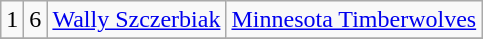<table class="wikitable">
<tr align="center" bgcolor="">
<td>1</td>
<td>6</td>
<td><a href='#'>Wally Szczerbiak</a></td>
<td><a href='#'>Minnesota Timberwolves</a></td>
</tr>
<tr align="center" bgcolor="">
</tr>
</table>
